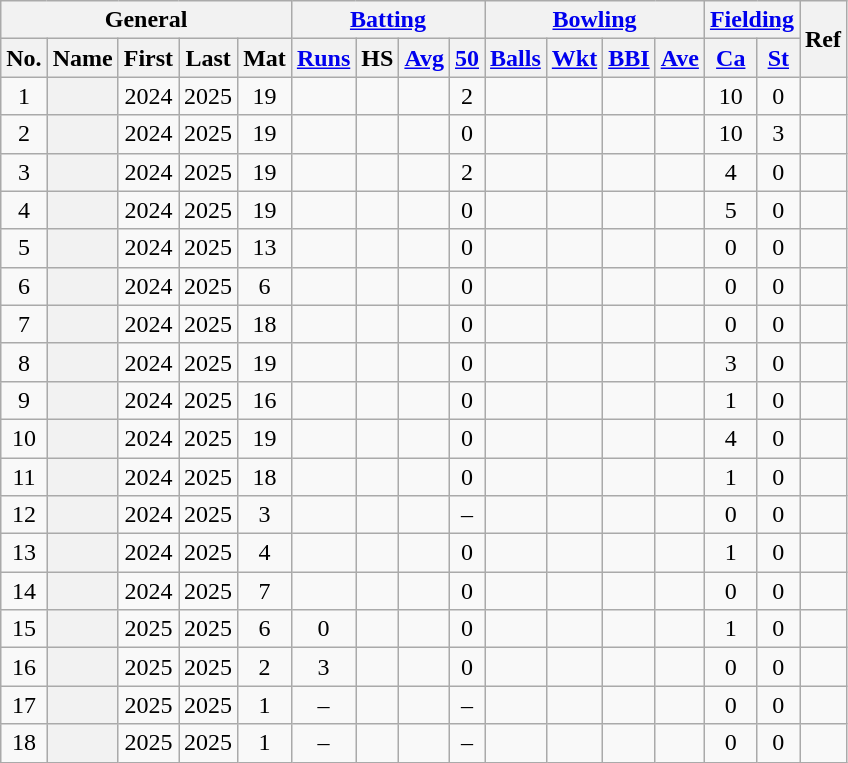<table class="wikitable plainrowheaders sortable">
<tr align="center">
<th scope="col" colspan=5 class="unsortable">General</th>
<th scope="col" colspan=4 class="unsortable"><a href='#'>Batting</a></th>
<th scope="col" colspan=4 class="unsortable"><a href='#'>Bowling</a></th>
<th scope="col" colspan=2 class="unsortable"><a href='#'>Fielding</a></th>
<th scope="col" rowspan=2 class="unsortable">Ref</th>
</tr>
<tr align="center">
<th scope="col">No.</th>
<th scope="col">Name</th>
<th scope="col">First</th>
<th scope="col">Last</th>
<th scope="col">Mat</th>
<th scope="col"><a href='#'>Runs</a></th>
<th scope="col">HS</th>
<th scope="col"><a href='#'>Avg</a></th>
<th scope="col"><a href='#'>50</a></th>
<th scope="col"><a href='#'>Balls</a></th>
<th scope="col"><a href='#'>Wkt</a></th>
<th scope="col"><a href='#'>BBI</a></th>
<th scope="col"><a href='#'>Ave</a></th>
<th scope="col"><a href='#'>Ca</a></th>
<th scope="col"><a href='#'>St</a></th>
</tr>
<tr align="center">
<td>1</td>
<th scope="row"></th>
<td>2024</td>
<td>2025</td>
<td>19</td>
<td></td>
<td></td>
<td></td>
<td>2</td>
<td></td>
<td></td>
<td></td>
<td></td>
<td>10</td>
<td>0</td>
<td></td>
</tr>
<tr align="center">
<td>2</td>
<th scope="row"></th>
<td>2024</td>
<td>2025</td>
<td>19</td>
<td></td>
<td></td>
<td></td>
<td>0</td>
<td></td>
<td></td>
<td></td>
<td></td>
<td>10</td>
<td>3</td>
<td></td>
</tr>
<tr align="center">
<td>3</td>
<th scope="row"></th>
<td>2024</td>
<td>2025</td>
<td>19</td>
<td></td>
<td></td>
<td></td>
<td>2</td>
<td></td>
<td></td>
<td></td>
<td></td>
<td>4</td>
<td>0</td>
<td></td>
</tr>
<tr align="center">
<td>4</td>
<th scope="row"></th>
<td>2024</td>
<td>2025</td>
<td>19</td>
<td></td>
<td></td>
<td></td>
<td>0</td>
<td></td>
<td></td>
<td></td>
<td></td>
<td>5</td>
<td>0</td>
<td></td>
</tr>
<tr align="center">
<td>5</td>
<th scope="row"></th>
<td>2024</td>
<td>2025</td>
<td>13</td>
<td></td>
<td></td>
<td></td>
<td>0</td>
<td></td>
<td></td>
<td></td>
<td></td>
<td>0</td>
<td>0</td>
<td></td>
</tr>
<tr align="center">
<td>6</td>
<th scope="row"></th>
<td>2024</td>
<td>2025</td>
<td>6</td>
<td></td>
<td></td>
<td></td>
<td>0</td>
<td></td>
<td></td>
<td></td>
<td></td>
<td>0</td>
<td>0</td>
<td></td>
</tr>
<tr align="center">
<td>7</td>
<th scope="row"></th>
<td>2024</td>
<td>2025</td>
<td>18</td>
<td></td>
<td></td>
<td></td>
<td>0</td>
<td></td>
<td></td>
<td></td>
<td></td>
<td>0</td>
<td>0</td>
<td></td>
</tr>
<tr align="center">
<td>8</td>
<th scope="row"></th>
<td>2024</td>
<td>2025</td>
<td>19</td>
<td></td>
<td></td>
<td></td>
<td>0</td>
<td></td>
<td></td>
<td></td>
<td></td>
<td>3</td>
<td>0</td>
<td></td>
</tr>
<tr align="center">
<td>9</td>
<th scope="row"></th>
<td>2024</td>
<td>2025</td>
<td>16</td>
<td></td>
<td></td>
<td></td>
<td>0</td>
<td></td>
<td></td>
<td></td>
<td></td>
<td>1</td>
<td>0</td>
<td></td>
</tr>
<tr align="center">
<td>10</td>
<th scope="row"></th>
<td>2024</td>
<td>2025</td>
<td>19</td>
<td></td>
<td></td>
<td></td>
<td>0</td>
<td></td>
<td></td>
<td></td>
<td></td>
<td>4</td>
<td>0</td>
<td></td>
</tr>
<tr align="center">
<td>11</td>
<th scope="row"></th>
<td>2024</td>
<td>2025</td>
<td>18</td>
<td></td>
<td></td>
<td></td>
<td>0</td>
<td></td>
<td></td>
<td></td>
<td></td>
<td>1</td>
<td>0</td>
<td></td>
</tr>
<tr align="center">
<td>12</td>
<th scope="row"></th>
<td>2024</td>
<td>2025</td>
<td>3</td>
<td></td>
<td></td>
<td></td>
<td>–</td>
<td></td>
<td></td>
<td></td>
<td></td>
<td>0</td>
<td>0</td>
<td></td>
</tr>
<tr align="center">
<td>13</td>
<th scope="row"></th>
<td>2024</td>
<td>2025</td>
<td>4</td>
<td></td>
<td></td>
<td></td>
<td>0</td>
<td></td>
<td></td>
<td></td>
<td></td>
<td>1</td>
<td>0</td>
<td></td>
</tr>
<tr align="center">
<td>14</td>
<th scope="row"></th>
<td>2024</td>
<td>2025</td>
<td>7</td>
<td></td>
<td></td>
<td></td>
<td>0</td>
<td></td>
<td></td>
<td></td>
<td></td>
<td>0</td>
<td>0</td>
<td></td>
</tr>
<tr align="center">
<td>15</td>
<th scope="row"></th>
<td>2025</td>
<td>2025</td>
<td>6</td>
<td>0</td>
<td></td>
<td></td>
<td>0</td>
<td></td>
<td></td>
<td></td>
<td></td>
<td>1</td>
<td>0</td>
<td></td>
</tr>
<tr align="center">
<td>16</td>
<th scope="row"></th>
<td>2025</td>
<td>2025</td>
<td>2</td>
<td>3</td>
<td></td>
<td></td>
<td>0</td>
<td></td>
<td></td>
<td></td>
<td></td>
<td>0</td>
<td>0</td>
<td></td>
</tr>
<tr align="center">
<td>17</td>
<th scope="row"></th>
<td>2025</td>
<td>2025</td>
<td>1</td>
<td>–</td>
<td></td>
<td></td>
<td>–</td>
<td></td>
<td></td>
<td></td>
<td></td>
<td>0</td>
<td>0</td>
<td></td>
</tr>
<tr align="center">
<td>18</td>
<th scope="row"></th>
<td>2025</td>
<td>2025</td>
<td>1</td>
<td>–</td>
<td></td>
<td></td>
<td>–</td>
<td></td>
<td></td>
<td></td>
<td></td>
<td>0</td>
<td>0</td>
<td></td>
</tr>
</table>
